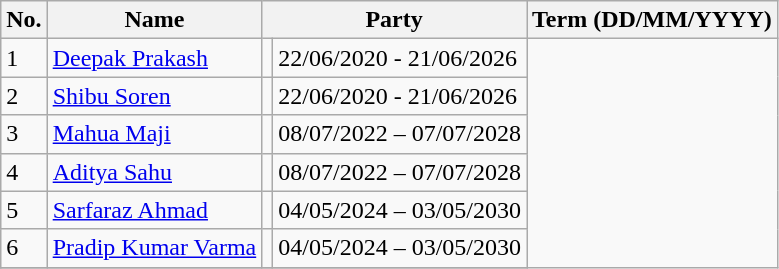<table class="wikitable sortable">
<tr>
<th>No.</th>
<th>Name</th>
<th colspan=2>Party</th>
<th>Term (DD/MM/YYYY)</th>
</tr>
<tr>
<td>1</td>
<td><a href='#'>Deepak Prakash</a></td>
<td></td>
<td>22/06/2020 - 21/06/2026</td>
</tr>
<tr>
<td>2</td>
<td><a href='#'>Shibu Soren</a></td>
<td></td>
<td>22/06/2020 - 21/06/2026</td>
</tr>
<tr>
<td>3</td>
<td><a href='#'>Mahua Maji</a></td>
<td></td>
<td scope="row" style="text-align: left;">08/07/2022 – 07/07/2028</td>
</tr>
<tr>
<td>4</td>
<td><a href='#'>Aditya Sahu</a></td>
<td></td>
<td>08/07/2022 – 07/07/2028</td>
</tr>
<tr>
<td>5</td>
<td><a href='#'>Sarfaraz Ahmad</a></td>
<td></td>
<td>04/05/2024 – 03/05/2030</td>
</tr>
<tr>
<td>6</td>
<td><a href='#'>Pradip Kumar Varma</a></td>
<td></td>
<td>04/05/2024 – 03/05/2030</td>
</tr>
<tr>
</tr>
</table>
